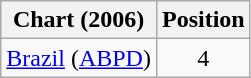<table class="wikitable">
<tr>
<th>Chart (2006)</th>
<th>Position</th>
</tr>
<tr>
<td><a href='#'>Brazil</a> (<a href='#'>ABPD</a>)</td>
<td align="center">4</td>
</tr>
</table>
